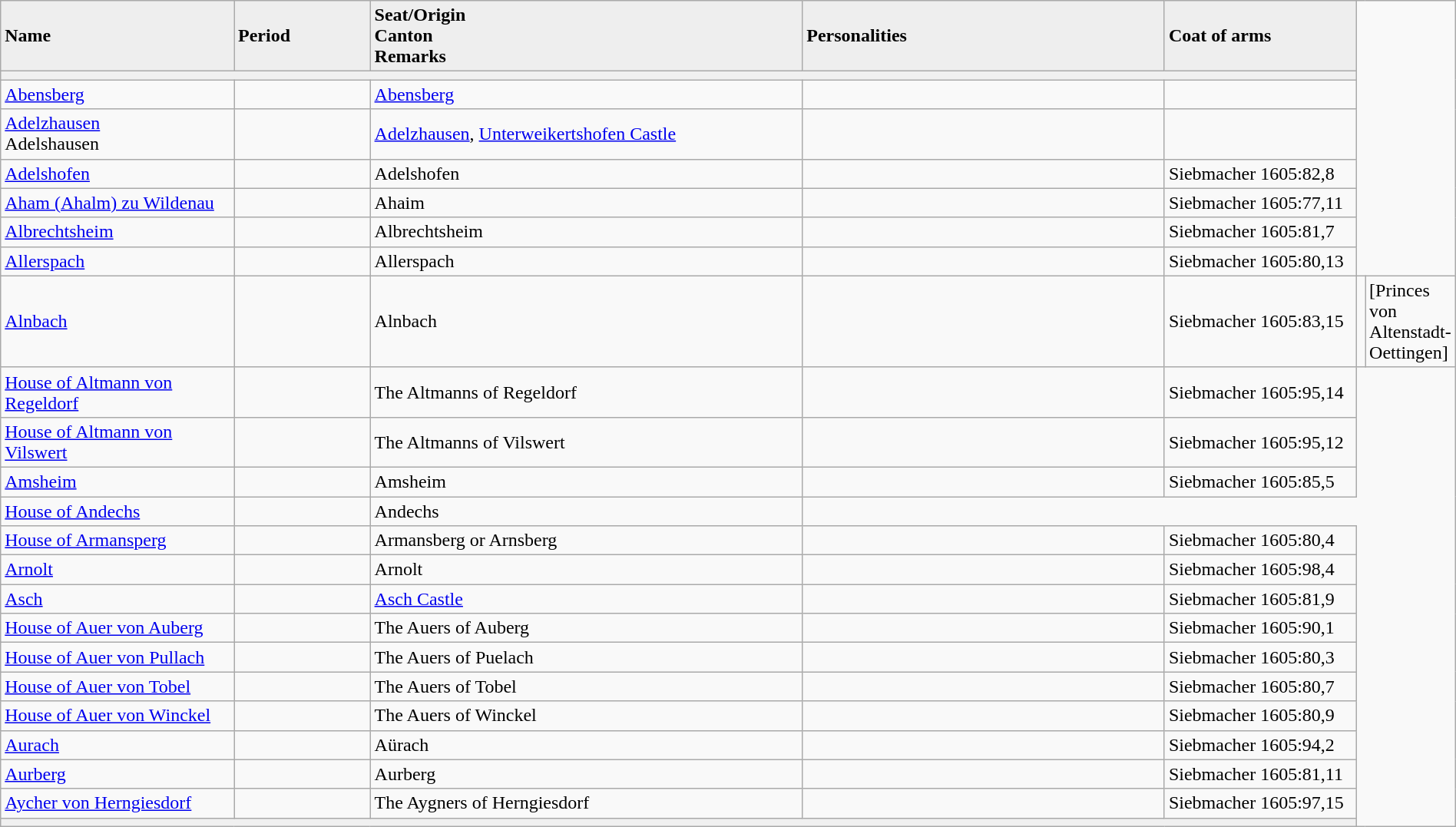<table class="wikitable" width="100%">
<tr>
<td style="background-color:#EEEEEE;" ! width="17%"><strong>Name</strong></td>
<td style="background-color:#EEEEEE;" ! width="10%"><strong>Period</strong></td>
<td style="background-color:#EEEEEE;" ! width="32%"><strong>Seat/Origin <br> Canton <br> Remarks</strong></td>
<td style="background-color:#EEEEEE;" ! width="27%"><strong>Personalities</strong></td>
<td style="background-color:#EEEEEE;" ! width="14%"><strong>Coat of arms</strong></td>
</tr>
<tr>
<td colspan="5" align="left" style="background:#f0f0f0;"></td>
</tr>
<tr>
<td><a href='#'>Abensberg</a></td>
<td></td>
<td><a href='#'>Abensberg</a></td>
<td></td>
<td></td>
</tr>
<tr>
<td><a href='#'>Adelzhausen</a> <br>Adelshausen</td>
<td></td>
<td><a href='#'>Adelzhausen</a>, <a href='#'>Unterweikertshofen Castle</a></td>
<td></td>
<td></td>
</tr>
<tr>
<td><a href='#'>Adelshofen</a></td>
<td></td>
<td>Adelshofen</td>
<td></td>
<td>Siebmacher 1605:82,8</td>
</tr>
<tr>
<td><a href='#'>Aham (Ahalm) zu Wildenau</a></td>
<td></td>
<td>Ahaim</td>
<td></td>
<td> Siebmacher 1605:77,11</td>
</tr>
<tr>
<td><a href='#'>Albrechtsheim</a></td>
<td></td>
<td>Albrechtsheim</td>
<td></td>
<td>Siebmacher 1605:81,7</td>
</tr>
<tr>
<td><a href='#'>Allerspach</a></td>
<td></td>
<td>Allerspach</td>
<td></td>
<td>Siebmacher 1605:80,13</td>
</tr>
<tr>
<td><a href='#'>Alnbach</a></td>
<td></td>
<td>Alnbach</td>
<td></td>
<td>Siebmacher 1605:83,15</td>
<td></td>
<td>[Princes von Altenstadt-Oettingen]</td>
</tr>
<tr>
<td><a href='#'>House of Altmann von Regeldorf</a></td>
<td></td>
<td>The Altmanns of Regeldorf</td>
<td></td>
<td>Siebmacher 1605:95,14</td>
</tr>
<tr>
<td><a href='#'>House of Altmann von Vilswert</a></td>
<td></td>
<td>The Altmanns of Vilswert</td>
<td></td>
<td>Siebmacher 1605:95,12</td>
</tr>
<tr>
<td><a href='#'>Amsheim</a></td>
<td></td>
<td>Amsheim</td>
<td></td>
<td>Siebmacher 1605:85,5</td>
</tr>
<tr>
<td><a href='#'>House of Andechs</a></td>
<td></td>
<td>Andechs</td>
</tr>
<tr>
<td><a href='#'>House of Armansperg</a></td>
<td></td>
<td>Armansberg or Arnsberg</td>
<td></td>
<td>Siebmacher 1605:80,4</td>
</tr>
<tr>
<td><a href='#'>Arnolt</a></td>
<td></td>
<td>Arnolt</td>
<td></td>
<td>Siebmacher 1605:98,4</td>
</tr>
<tr>
<td><a href='#'>Asch</a></td>
<td></td>
<td><a href='#'>Asch Castle</a></td>
<td></td>
<td>Siebmacher 1605:81,9</td>
</tr>
<tr>
<td><a href='#'>House of Auer von Auberg</a></td>
<td></td>
<td>The Auers of Auberg</td>
<td></td>
<td>Siebmacher 1605:90,1</td>
</tr>
<tr>
<td><a href='#'>House of Auer von Pullach</a></td>
<td></td>
<td>The Auers of Puelach</td>
<td></td>
<td>Siebmacher 1605:80,3</td>
</tr>
<tr>
<td><a href='#'>House of Auer von Tobel</a></td>
<td></td>
<td>The Auers of Tobel</td>
<td></td>
<td>Siebmacher 1605:80,7</td>
</tr>
<tr>
<td><a href='#'>House of Auer von Winckel</a></td>
<td></td>
<td>The Auers of Winckel</td>
<td></td>
<td>Siebmacher 1605:80,9</td>
</tr>
<tr>
<td><a href='#'>Aurach</a></td>
<td></td>
<td>Aürach</td>
<td></td>
<td>Siebmacher 1605:94,2</td>
</tr>
<tr>
<td><a href='#'>Aurberg</a></td>
<td></td>
<td>Aurberg</td>
<td></td>
<td>Siebmacher 1605:81,11</td>
</tr>
<tr>
<td><a href='#'>Aycher von Herngiesdorf</a></td>
<td></td>
<td>The Aygners of Herngiesdorf</td>
<td></td>
<td>Siebmacher 1605:97,15</td>
</tr>
<tr>
<td colspan="5" align="left" style="background:#f0f0f0;"></td>
</tr>
</table>
